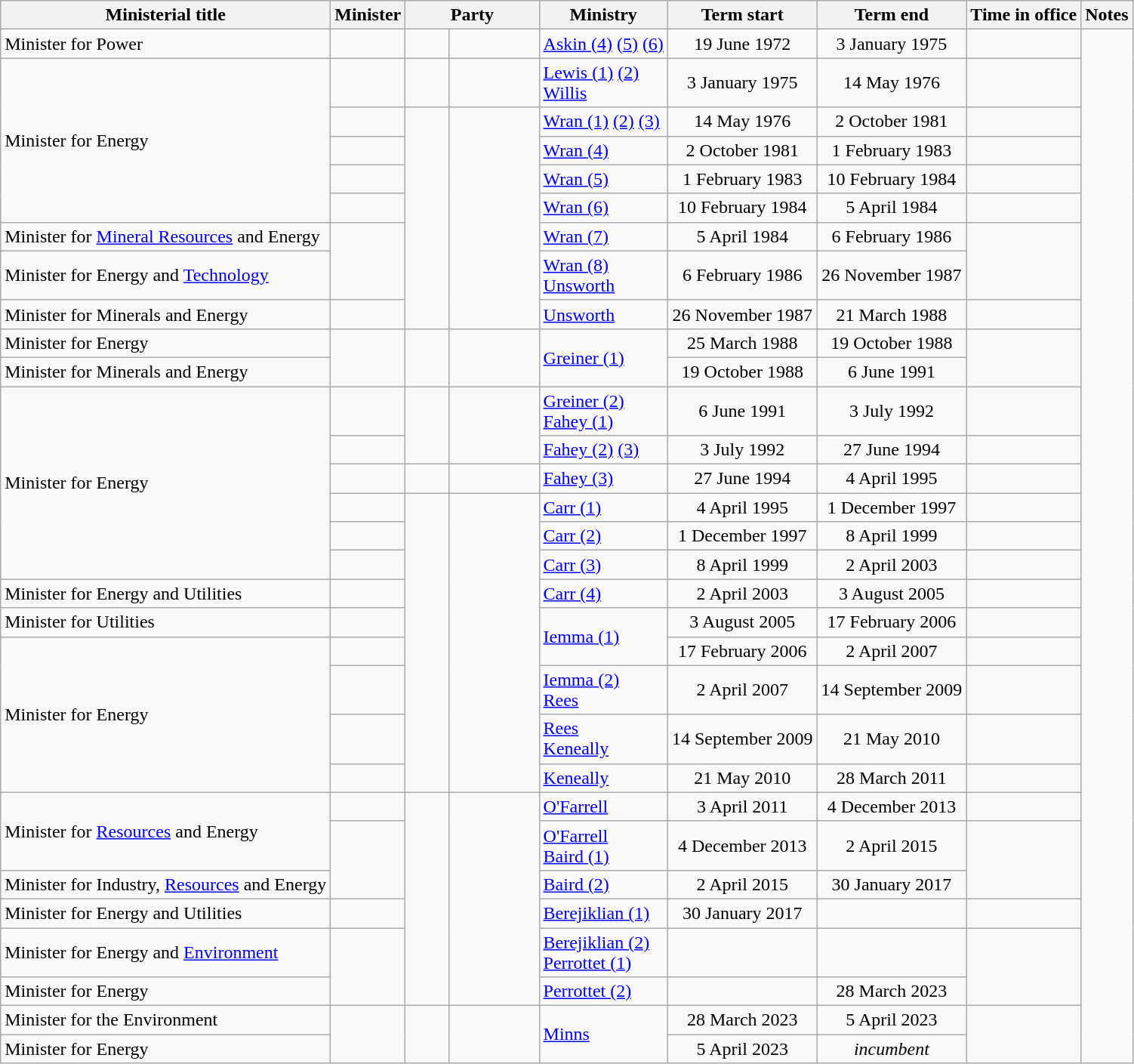<table class="wikitable sortable">
<tr>
<th>Ministerial title</th>
<th>Minister</th>
<th colspan=2>Party</th>
<th>Ministry</th>
<th>Term start</th>
<th>Term end</th>
<th>Time in office</th>
<th class="unsortable">Notes</th>
</tr>
<tr>
<td>Minister for Power</td>
<td></td>
<td> </td>
<td width=8%></td>
<td><a href='#'>Askin (4)</a> <a href='#'>(5)</a> <a href='#'>(6)</a></td>
<td align=center>19 June 1972</td>
<td align=center>3 January 1975</td>
<td align=right></td>
</tr>
<tr>
<td rowspan=5>Minister for Energy</td>
<td></td>
<td> </td>
<td></td>
<td><a href='#'>Lewis (1)</a> <a href='#'>(2)</a><br><a href='#'>Willis</a></td>
<td align=center>3 January 1975</td>
<td align=center>14 May 1976</td>
<td align=right></td>
</tr>
<tr>
<td></td>
<td rowspan = 7 > </td>
<td rowspan=7></td>
<td><a href='#'>Wran (1)</a> <a href='#'>(2)</a> <a href='#'>(3)</a></td>
<td align=center>14 May 1976</td>
<td align=center>2 October 1981</td>
<td align=right><strong></strong></td>
</tr>
<tr>
<td></td>
<td><a href='#'>Wran (4)</a></td>
<td align=center>2 October 1981</td>
<td align=center>1 February 1983</td>
<td align=right></td>
</tr>
<tr>
<td></td>
<td><a href='#'>Wran (5)</a></td>
<td align=center>1 February 1983</td>
<td align=center>10 February 1984</td>
<td align=right></td>
</tr>
<tr>
<td></td>
<td><a href='#'>Wran (6)</a></td>
<td align=center>10 February 1984</td>
<td align=center>5 April 1984</td>
<td align=right></td>
</tr>
<tr>
<td>Minister for <a href='#'>Mineral Resources</a> and Energy</td>
<td rowspan=2></td>
<td><a href='#'>Wran (7)</a></td>
<td align=center>5 April 1984</td>
<td align=center>6 February 1986</td>
<td rowspan=2 align=right></td>
</tr>
<tr>
<td>Minister for Energy and <a href='#'>Technology</a></td>
<td><a href='#'>Wran (8)</a><br><a href='#'>Unsworth</a></td>
<td align=center>6 February 1986</td>
<td align=center>26 November 1987</td>
</tr>
<tr>
<td>Minister for Minerals and Energy</td>
<td></td>
<td><a href='#'>Unsworth</a></td>
<td align=center>26 November 1987</td>
<td align=center>21 March 1988</td>
<td align=right></td>
</tr>
<tr>
<td>Minister for Energy</td>
<td rowspan=2></td>
<td rowspan=2 > </td>
<td rowspan=2></td>
<td rowspan=2><a href='#'>Greiner (1)</a></td>
<td align=center>25 March 1988</td>
<td align=center>19 October 1988</td>
<td rowspan=2 align=right></td>
</tr>
<tr>
<td>Minister for Minerals and Energy</td>
<td align=center>19 October 1988</td>
<td align=center>6 June 1991</td>
</tr>
<tr>
<td rowspan=6>Minister for Energy</td>
<td></td>
<td rowspan=2 > </td>
<td rowspan=2></td>
<td><a href='#'>Greiner (2)</a><br><a href='#'>Fahey (1)</a></td>
<td align=center>6 June 1991</td>
<td align=center>3 July 1992</td>
<td align=right></td>
</tr>
<tr>
<td></td>
<td><a href='#'>Fahey (2)</a> <a href='#'>(3)</a></td>
<td align=center>3 July 1992</td>
<td align=center>27 June 1994</td>
<td align=right></td>
</tr>
<tr>
<td></td>
<td> </td>
<td></td>
<td><a href='#'>Fahey (3)</a></td>
<td align=center>27 June 1994</td>
<td align=center>4 April 1995</td>
<td align=right></td>
</tr>
<tr>
<td></td>
<td rowspan=9 > </td>
<td rowspan=9></td>
<td><a href='#'>Carr (1)</a></td>
<td align=center>4 April 1995</td>
<td align=center>1 December 1997</td>
<td align=right></td>
</tr>
<tr>
<td></td>
<td><a href='#'>Carr (2)</a></td>
<td align=center>1 December 1997</td>
<td align=center>8 April 1999</td>
<td align=right></td>
</tr>
<tr>
<td></td>
<td><a href='#'>Carr (3)</a></td>
<td align=center>8 April 1999</td>
<td align=center>2 April 2003</td>
<td align=right></td>
</tr>
<tr>
<td>Minister for Energy and Utilities</td>
<td></td>
<td><a href='#'>Carr (4)</a></td>
<td align=center>2 April 2003</td>
<td align=center>3 August 2005</td>
<td align=right></td>
</tr>
<tr>
<td>Minister for Utilities</td>
<td></td>
<td rowspan="2"><a href='#'>Iemma (1)</a></td>
<td align=center>3 August 2005</td>
<td align=center>17 February 2006</td>
<td align=right></td>
</tr>
<tr>
<td rowspan=4>Minister for Energy</td>
<td></td>
<td align=center>17 February 2006</td>
<td align=center>2 April 2007</td>
<td align=right></td>
</tr>
<tr>
<td></td>
<td><a href='#'>Iemma (2)</a><br><a href='#'>Rees</a></td>
<td align=center>2 April 2007</td>
<td align=center>14 September 2009</td>
<td align=right></td>
</tr>
<tr>
<td></td>
<td><a href='#'>Rees</a><br><a href='#'>Keneally</a></td>
<td align=center>14 September 2009</td>
<td align=center>21 May 2010</td>
<td align=right></td>
</tr>
<tr>
<td></td>
<td><a href='#'>Keneally</a></td>
<td align=center>21 May 2010</td>
<td align=center>28 March 2011</td>
<td align=right></td>
</tr>
<tr>
<td rowspan=2>Minister for <a href='#'>Resources</a> and Energy</td>
<td></td>
<td rowspan=6 > </td>
<td rowspan=6></td>
<td><a href='#'>O'Farrell</a></td>
<td align=center>3 April 2011</td>
<td align=center>4 December 2013</td>
<td align=right></td>
</tr>
<tr>
<td rowspan=2></td>
<td><a href='#'>O'Farrell</a><br><a href='#'>Baird (1)</a></td>
<td align=center>4 December 2013</td>
<td align=center>2 April 2015</td>
<td rowspan=2 align=right></td>
</tr>
<tr>
<td>Minister for Industry, <a href='#'>Resources</a> and Energy</td>
<td><a href='#'>Baird (2)</a></td>
<td align=center>2 April 2015</td>
<td align=center>30 January 2017</td>
</tr>
<tr>
<td>Minister for Energy and Utilities</td>
<td></td>
<td><a href='#'>Berejiklian (1)</a></td>
<td align=center>30 January 2017</td>
<td align=center></td>
<td align=right></td>
</tr>
<tr>
<td>Minister for Energy and <a href='#'>Environment</a></td>
<td rowspan=2></td>
<td><a href='#'>Berejiklian (2)</a><br><a href='#'>Perrottet (1)</a></td>
<td align=center></td>
<td align=center></td>
<td rowspan=2 align=right></td>
</tr>
<tr>
<td>Minister for Energy</td>
<td><a href='#'>Perrottet (2)</a></td>
<td align=center></td>
<td align=center>28 March 2023</td>
</tr>
<tr>
<td>Minister for the Environment</td>
<td rowspan=2></td>
<td rowspan=2 > </td>
<td rowspan=2></td>
<td rowspan=2><a href='#'>Minns</a></td>
<td align=center>28 March 2023</td>
<td align=center>5 April 2023</td>
<td rowspan=2 align=right></td>
</tr>
<tr>
<td>Minister for Energy</td>
<td align=center>5 April 2023</td>
<td align=center><em>incumbent</em></td>
</tr>
</table>
